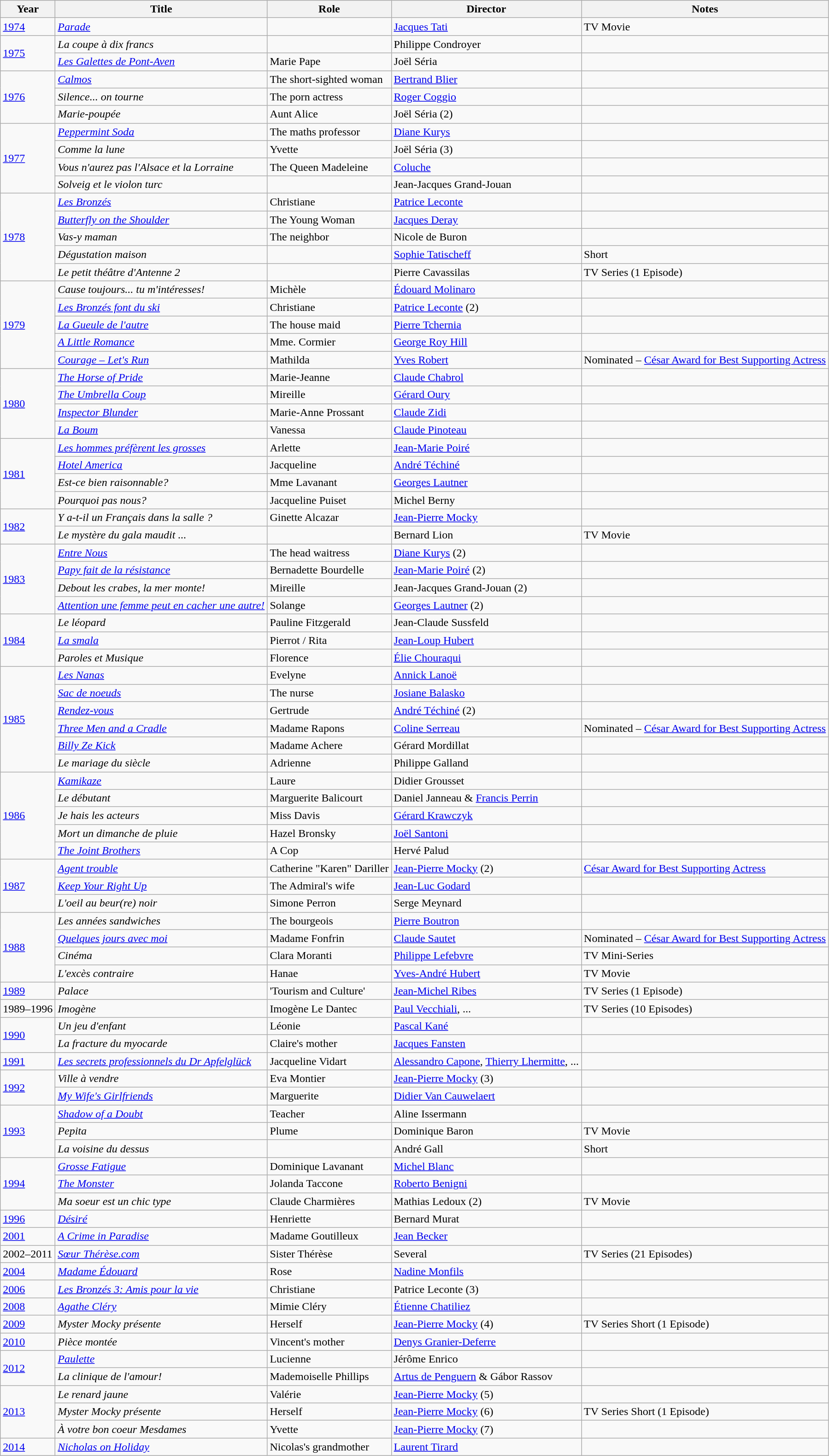<table class="wikitable sortable">
<tr>
<th>Year</th>
<th>Title</th>
<th>Role</th>
<th>Director</th>
<th class="unsortable">Notes</th>
</tr>
<tr>
<td><a href='#'>1974</a></td>
<td><em><a href='#'>Parade</a></em></td>
<td></td>
<td><a href='#'>Jacques Tati</a></td>
<td>TV Movie</td>
</tr>
<tr>
<td rowspan=2><a href='#'>1975</a></td>
<td><em>La coupe à dix francs</em></td>
<td></td>
<td>Philippe Condroyer</td>
<td></td>
</tr>
<tr>
<td><em><a href='#'>Les Galettes de Pont-Aven</a></em></td>
<td>Marie Pape</td>
<td>Joël Séria</td>
<td></td>
</tr>
<tr>
<td rowspan=3><a href='#'>1976</a></td>
<td><em><a href='#'>Calmos</a></em></td>
<td>The short-sighted woman</td>
<td><a href='#'>Bertrand Blier</a></td>
<td></td>
</tr>
<tr>
<td><em>Silence... on tourne</em></td>
<td>The porn actress</td>
<td><a href='#'>Roger Coggio</a></td>
<td></td>
</tr>
<tr>
<td><em>Marie-poupée</em></td>
<td>Aunt Alice</td>
<td>Joël Séria (2)</td>
<td></td>
</tr>
<tr>
<td rowspan=4><a href='#'>1977</a></td>
<td><em><a href='#'>Peppermint Soda</a></em></td>
<td>The maths professor</td>
<td><a href='#'>Diane Kurys</a></td>
<td></td>
</tr>
<tr>
<td><em>Comme la lune</em></td>
<td>Yvette</td>
<td>Joël Séria (3)</td>
<td></td>
</tr>
<tr>
<td><em>Vous n'aurez pas l'Alsace et la Lorraine</em></td>
<td>The Queen Madeleine</td>
<td><a href='#'>Coluche</a></td>
<td></td>
</tr>
<tr>
<td><em>Solveig et le violon turc</em></td>
<td></td>
<td>Jean-Jacques Grand-Jouan</td>
<td></td>
</tr>
<tr>
<td rowspan=5><a href='#'>1978</a></td>
<td><em><a href='#'>Les Bronzés</a></em></td>
<td>Christiane</td>
<td><a href='#'>Patrice Leconte</a></td>
<td></td>
</tr>
<tr>
<td><em><a href='#'>Butterfly on the Shoulder</a></em></td>
<td>The Young Woman</td>
<td><a href='#'>Jacques Deray</a></td>
<td></td>
</tr>
<tr>
<td><em>Vas-y maman</em></td>
<td>The neighbor</td>
<td>Nicole de Buron</td>
<td></td>
</tr>
<tr>
<td><em>Dégustation maison</em></td>
<td></td>
<td><a href='#'>Sophie Tatischeff</a></td>
<td>Short</td>
</tr>
<tr>
<td><em>Le petit théâtre d'Antenne 2</em></td>
<td></td>
<td>Pierre Cavassilas</td>
<td>TV Series (1 Episode)</td>
</tr>
<tr>
<td rowspan=5><a href='#'>1979</a></td>
<td><em>Cause toujours... tu m'intéresses!</em></td>
<td>Michèle</td>
<td><a href='#'>Édouard Molinaro</a></td>
<td></td>
</tr>
<tr>
<td><em><a href='#'>Les Bronzés font du ski</a></em></td>
<td>Christiane</td>
<td><a href='#'>Patrice Leconte</a> (2)</td>
<td></td>
</tr>
<tr>
<td><em><a href='#'>La Gueule de l'autre</a></em></td>
<td>The house maid</td>
<td><a href='#'>Pierre Tchernia</a></td>
<td></td>
</tr>
<tr>
<td><em><a href='#'>A Little Romance</a></em></td>
<td>Mme. Cormier</td>
<td><a href='#'>George Roy Hill</a></td>
<td></td>
</tr>
<tr>
<td><em><a href='#'>Courage – Let's Run</a></em></td>
<td>Mathilda</td>
<td><a href='#'>Yves Robert</a></td>
<td>Nominated – <a href='#'>César Award for Best Supporting Actress</a></td>
</tr>
<tr>
<td rowspan=4><a href='#'>1980</a></td>
<td><em><a href='#'>The Horse of Pride</a></em></td>
<td>Marie-Jeanne</td>
<td><a href='#'>Claude Chabrol</a></td>
<td></td>
</tr>
<tr>
<td><em><a href='#'>The Umbrella Coup</a></em></td>
<td>Mireille</td>
<td><a href='#'>Gérard Oury</a></td>
<td></td>
</tr>
<tr>
<td><em><a href='#'>Inspector Blunder</a></em></td>
<td>Marie-Anne Prossant</td>
<td><a href='#'>Claude Zidi</a></td>
<td></td>
</tr>
<tr>
<td><em><a href='#'>La Boum</a></em></td>
<td>Vanessa</td>
<td><a href='#'>Claude Pinoteau</a></td>
<td></td>
</tr>
<tr>
<td rowspan=4><a href='#'>1981</a></td>
<td><em><a href='#'>Les hommes préfèrent les grosses</a></em></td>
<td>Arlette</td>
<td><a href='#'>Jean-Marie Poiré</a></td>
<td></td>
</tr>
<tr>
<td><em><a href='#'>Hotel America</a></em></td>
<td>Jacqueline</td>
<td><a href='#'>André Téchiné</a></td>
<td></td>
</tr>
<tr>
<td><em>Est-ce bien raisonnable?</em></td>
<td>Mme Lavanant</td>
<td><a href='#'>Georges Lautner</a></td>
<td></td>
</tr>
<tr>
<td><em>Pourquoi pas nous?</em></td>
<td>Jacqueline Puiset</td>
<td>Michel Berny</td>
<td></td>
</tr>
<tr>
<td rowspan=2><a href='#'>1982</a></td>
<td><em>Y a-t-il un Français dans la salle ?</em></td>
<td>Ginette Alcazar</td>
<td><a href='#'>Jean-Pierre Mocky</a></td>
<td></td>
</tr>
<tr>
<td><em>Le mystère du gala maudit ...</em></td>
<td></td>
<td>Bernard Lion</td>
<td>TV Movie</td>
</tr>
<tr>
<td rowspan=4><a href='#'>1983</a></td>
<td><em><a href='#'>Entre Nous</a></em></td>
<td>The head waitress</td>
<td><a href='#'>Diane Kurys</a> (2)</td>
<td></td>
</tr>
<tr>
<td><em><a href='#'>Papy fait de la résistance</a></em></td>
<td>Bernadette Bourdelle</td>
<td><a href='#'>Jean-Marie Poiré</a> (2)</td>
<td></td>
</tr>
<tr>
<td><em>Debout les crabes, la mer monte!</em></td>
<td>Mireille</td>
<td>Jean-Jacques Grand-Jouan (2)</td>
<td></td>
</tr>
<tr>
<td><em><a href='#'>Attention une femme peut en cacher une autre!</a></em></td>
<td>Solange</td>
<td><a href='#'>Georges Lautner</a> (2)</td>
<td></td>
</tr>
<tr>
<td rowspan=3><a href='#'>1984</a></td>
<td><em>Le léopard</em></td>
<td>Pauline Fitzgerald</td>
<td>Jean-Claude Sussfeld</td>
<td></td>
</tr>
<tr>
<td><em><a href='#'>La smala</a></em></td>
<td>Pierrot / Rita</td>
<td><a href='#'>Jean-Loup Hubert</a></td>
<td></td>
</tr>
<tr>
<td><em>Paroles et Musique</em></td>
<td>Florence</td>
<td><a href='#'>Élie Chouraqui</a></td>
<td></td>
</tr>
<tr>
<td rowspan=6><a href='#'>1985</a></td>
<td><em><a href='#'>Les Nanas</a></em></td>
<td>Evelyne</td>
<td><a href='#'>Annick Lanoë</a></td>
<td></td>
</tr>
<tr>
<td><em><a href='#'>Sac de noeuds</a></em></td>
<td>The nurse</td>
<td><a href='#'>Josiane Balasko</a></td>
<td></td>
</tr>
<tr>
<td><em><a href='#'>Rendez-vous</a></em></td>
<td>Gertrude</td>
<td><a href='#'>André Téchiné</a> (2)</td>
<td></td>
</tr>
<tr>
<td><em><a href='#'>Three Men and a Cradle</a></em></td>
<td>Madame Rapons</td>
<td><a href='#'>Coline Serreau</a></td>
<td>Nominated – <a href='#'>César Award for Best Supporting Actress</a></td>
</tr>
<tr>
<td><em><a href='#'>Billy Ze Kick</a></em></td>
<td>Madame Achere</td>
<td>Gérard Mordillat</td>
<td></td>
</tr>
<tr>
<td><em>Le mariage du siècle</em></td>
<td>Adrienne</td>
<td>Philippe Galland</td>
<td></td>
</tr>
<tr>
<td rowspan=5><a href='#'>1986</a></td>
<td><em><a href='#'>Kamikaze</a></em></td>
<td>Laure</td>
<td>Didier Grousset</td>
<td></td>
</tr>
<tr>
<td><em>Le débutant</em></td>
<td>Marguerite Balicourt</td>
<td>Daniel Janneau & <a href='#'>Francis Perrin</a></td>
<td></td>
</tr>
<tr>
<td><em>Je hais les acteurs</em></td>
<td>Miss Davis</td>
<td><a href='#'>Gérard Krawczyk</a></td>
<td></td>
</tr>
<tr>
<td><em>Mort un dimanche de pluie</em></td>
<td>Hazel Bronsky</td>
<td><a href='#'>Joël Santoni</a></td>
<td></td>
</tr>
<tr>
<td><em><a href='#'>The Joint Brothers</a></em></td>
<td>A Cop</td>
<td>Hervé Palud</td>
<td></td>
</tr>
<tr>
<td rowspan=3><a href='#'>1987</a></td>
<td><em><a href='#'>Agent trouble</a></em></td>
<td>Catherine "Karen" Dariller</td>
<td><a href='#'>Jean-Pierre Mocky</a> (2)</td>
<td><a href='#'>César Award for Best Supporting Actress</a></td>
</tr>
<tr>
<td><em><a href='#'>Keep Your Right Up</a></em></td>
<td>The Admiral's wife</td>
<td><a href='#'>Jean-Luc Godard</a></td>
<td></td>
</tr>
<tr>
<td><em>L'oeil au beur(re) noir</em></td>
<td>Simone Perron</td>
<td>Serge Meynard</td>
<td></td>
</tr>
<tr>
<td rowspan=4><a href='#'>1988</a></td>
<td><em>Les années sandwiches</em></td>
<td>The bourgeois</td>
<td><a href='#'>Pierre Boutron</a></td>
<td></td>
</tr>
<tr>
<td><em><a href='#'>Quelques jours avec moi</a></em></td>
<td>Madame Fonfrin</td>
<td><a href='#'>Claude Sautet</a></td>
<td>Nominated – <a href='#'>César Award for Best Supporting Actress</a></td>
</tr>
<tr>
<td><em>Cinéma</em></td>
<td>Clara Moranti</td>
<td><a href='#'>Philippe Lefebvre</a></td>
<td>TV Mini-Series</td>
</tr>
<tr>
<td><em>L'excès contraire</em></td>
<td>Hanae</td>
<td><a href='#'>Yves-André Hubert</a></td>
<td>TV Movie</td>
</tr>
<tr>
<td rowspan=1><a href='#'>1989</a></td>
<td><em>Palace</em></td>
<td>'Tourism and Culture'</td>
<td><a href='#'>Jean-Michel Ribes</a></td>
<td>TV Series (1 Episode)</td>
</tr>
<tr>
<td rowspan=1>1989–1996</td>
<td><em>Imogène</em></td>
<td>Imogène Le Dantec</td>
<td><a href='#'>Paul Vecchiali</a>, ...</td>
<td>TV Series (10 Episodes)</td>
</tr>
<tr>
<td rowspan=2><a href='#'>1990</a></td>
<td><em>Un jeu d'enfant</em></td>
<td>Léonie</td>
<td><a href='#'>Pascal Kané</a></td>
<td></td>
</tr>
<tr>
<td><em>La fracture du myocarde</em></td>
<td>Claire's mother</td>
<td><a href='#'>Jacques Fansten</a></td>
<td></td>
</tr>
<tr>
<td rowspan=1><a href='#'>1991</a></td>
<td><em><a href='#'>Les secrets professionnels du Dr Apfelglück</a></em></td>
<td>Jacqueline Vidart</td>
<td><a href='#'>Alessandro Capone</a>, <a href='#'>Thierry Lhermitte</a>, ...</td>
<td></td>
</tr>
<tr>
<td rowspan=2><a href='#'>1992</a></td>
<td><em>Ville à vendre</em></td>
<td>Eva Montier</td>
<td><a href='#'>Jean-Pierre Mocky</a> (3)</td>
<td></td>
</tr>
<tr>
<td><em><a href='#'>My Wife's Girlfriends</a></em></td>
<td>Marguerite</td>
<td><a href='#'>Didier Van Cauwelaert</a></td>
<td></td>
</tr>
<tr>
<td rowspan=3><a href='#'>1993</a></td>
<td><em><a href='#'>Shadow of a Doubt</a></em></td>
<td>Teacher</td>
<td>Aline Issermann</td>
<td></td>
</tr>
<tr>
<td><em>Pepita</em></td>
<td>Plume</td>
<td>Dominique Baron</td>
<td>TV Movie</td>
</tr>
<tr>
<td><em>La voisine du dessus</em></td>
<td></td>
<td>André Gall</td>
<td>Short</td>
</tr>
<tr>
<td rowspan=3><a href='#'>1994</a></td>
<td><em><a href='#'>Grosse Fatigue</a></em></td>
<td>Dominique Lavanant</td>
<td><a href='#'>Michel Blanc</a></td>
<td></td>
</tr>
<tr>
<td><em><a href='#'>The Monster</a></em></td>
<td>Jolanda Taccone</td>
<td><a href='#'>Roberto Benigni</a></td>
<td></td>
</tr>
<tr>
<td><em>Ma soeur est un chic type</em></td>
<td>Claude Charmières</td>
<td>Mathias Ledoux (2)</td>
<td>TV Movie</td>
</tr>
<tr>
<td rowspan=1><a href='#'>1996</a></td>
<td><em><a href='#'>Désiré</a></em></td>
<td>Henriette</td>
<td>Bernard Murat</td>
<td></td>
</tr>
<tr>
<td rowspan=1><a href='#'>2001</a></td>
<td><em><a href='#'>A Crime in Paradise</a></em></td>
<td>Madame Goutilleux</td>
<td><a href='#'>Jean Becker</a></td>
<td></td>
</tr>
<tr>
<td rowspan=1>2002–2011</td>
<td><em><a href='#'>Sœur Thérèse.com</a></em></td>
<td>Sister Thérèse</td>
<td>Several</td>
<td>TV Series (21 Episodes)</td>
</tr>
<tr>
<td rowspan=1><a href='#'>2004</a></td>
<td><em><a href='#'>Madame Édouard</a></em></td>
<td>Rose</td>
<td><a href='#'>Nadine Monfils</a></td>
<td></td>
</tr>
<tr>
<td rowspan=1><a href='#'>2006</a></td>
<td><em><a href='#'>Les Bronzés 3: Amis pour la vie</a></em></td>
<td>Christiane</td>
<td>Patrice Leconte (3)</td>
<td></td>
</tr>
<tr>
<td rowspan=1><a href='#'>2008</a></td>
<td><em><a href='#'>Agathe Cléry</a></em></td>
<td>Mimie Cléry</td>
<td><a href='#'>Étienne Chatiliez</a></td>
<td></td>
</tr>
<tr>
<td rowspan=1><a href='#'>2009</a></td>
<td><em>Myster Mocky présente</em></td>
<td>Herself</td>
<td><a href='#'>Jean-Pierre Mocky</a> (4)</td>
<td>TV Series Short (1 Episode)</td>
</tr>
<tr>
<td rowspan=1><a href='#'>2010</a></td>
<td><em>Pièce montée</em></td>
<td>Vincent's mother</td>
<td><a href='#'>Denys Granier-Deferre</a></td>
<td></td>
</tr>
<tr>
<td rowspan=2><a href='#'>2012</a></td>
<td><em><a href='#'>Paulette</a></em></td>
<td>Lucienne</td>
<td>Jérôme Enrico</td>
<td></td>
</tr>
<tr>
<td><em>La clinique de l'amour!</em></td>
<td>Mademoiselle Phillips</td>
<td><a href='#'>Artus de Penguern</a> & Gábor Rassov</td>
<td></td>
</tr>
<tr>
<td rowspan=3><a href='#'>2013</a></td>
<td><em>Le renard jaune</em></td>
<td>Valérie</td>
<td><a href='#'>Jean-Pierre Mocky</a> (5)</td>
<td></td>
</tr>
<tr>
<td><em>Myster Mocky présente</em></td>
<td>Herself</td>
<td><a href='#'>Jean-Pierre Mocky</a> (6)</td>
<td>TV Series Short (1 Episode)</td>
</tr>
<tr>
<td><em>À votre bon coeur Mesdames</em></td>
<td>Yvette</td>
<td><a href='#'>Jean-Pierre Mocky</a> (7)</td>
<td></td>
</tr>
<tr>
<td rowspan=1><a href='#'>2014</a></td>
<td><em><a href='#'>Nicholas on Holiday</a></em></td>
<td>Nicolas's grandmother</td>
<td><a href='#'>Laurent Tirard</a></td>
<td></td>
</tr>
</table>
